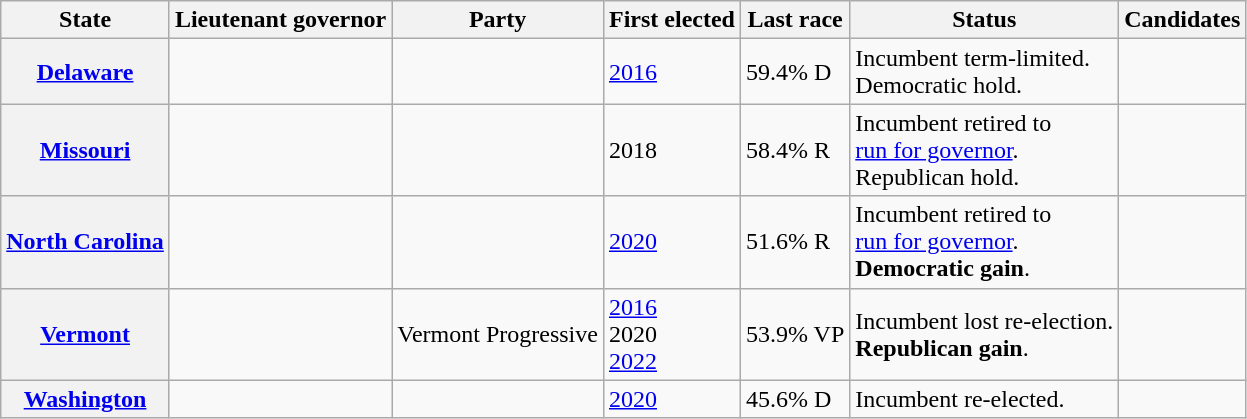<table class="wikitable sortable">
<tr valign=bottom>
<th>State</th>
<th>Lieutenant governor</th>
<th>Party</th>
<th>First elected</th>
<th>Last race</th>
<th>Status</th>
<th class=unsortable>Candidates</th>
</tr>
<tr>
<th><a href='#'>Delaware</a></th>
<td></td>
<td></td>
<td><a href='#'>2016</a></td>
<td>59.4% D</td>
<td>Incumbent term-limited.<br>Democratic hold.</td>
<td nowrap></td>
</tr>
<tr>
<th><a href='#'>Missouri</a></th>
<td></td>
<td></td>
<td>2018</td>
<td>58.4% R</td>
<td>Incumbent retired to<br><a href='#'>run for governor</a>.<br>Republican hold.</td>
<td nowrap></td>
</tr>
<tr>
<th><a href='#'>North Carolina</a></th>
<td></td>
<td></td>
<td><a href='#'>2020</a></td>
<td>51.6% R</td>
<td>Incumbent retired to<br><a href='#'>run for governor</a>.<br><strong>Democratic gain</strong>.</td>
<td nowrap></td>
</tr>
<tr>
<th><a href='#'>Vermont</a></th>
<td></td>
<td>Vermont Progressive</td>
<td><a href='#'>2016</a><br>2020 <br><a href='#'>2022</a></td>
<td>53.9% VP</td>
<td>Incumbent lost re-election.<br><strong>Republican gain</strong>.</td>
<td nowrap></td>
</tr>
<tr>
<th><a href='#'>Washington</a></th>
<td></td>
<td></td>
<td><a href='#'>2020</a></td>
<td>45.6% D</td>
<td>Incumbent re-elected.</td>
<td nowrap></td>
</tr>
</table>
